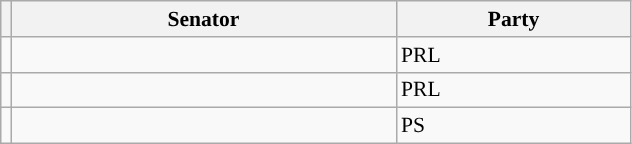<table class="sortable wikitable" style="text-align:left; font-size:90%;">
<tr>
<th></th>
<th width="250">Senator</th>
<th width="150">Party</th>
</tr>
<tr>
<td></td>
<td></td>
<td>PRL</td>
</tr>
<tr>
<td></td>
<td></td>
<td>PRL</td>
</tr>
<tr>
<td></td>
<td></td>
<td>PS</td>
</tr>
</table>
